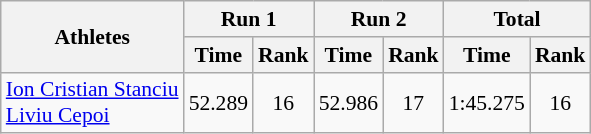<table class="wikitable" border="1" style="font-size:90%">
<tr>
<th rowspan="2">Athletes</th>
<th colspan="2">Run 1</th>
<th colspan="2">Run 2</th>
<th colspan="2">Total</th>
</tr>
<tr>
<th>Time</th>
<th>Rank</th>
<th>Time</th>
<th>Rank</th>
<th>Time</th>
<th>Rank</th>
</tr>
<tr>
<td><a href='#'>Ion Cristian Stanciu</a><br><a href='#'>Liviu Cepoi</a></td>
<td align="center">52.289</td>
<td align="center">16</td>
<td align="center">52.986</td>
<td align="center">17</td>
<td align="center">1:45.275</td>
<td align="center">16</td>
</tr>
</table>
